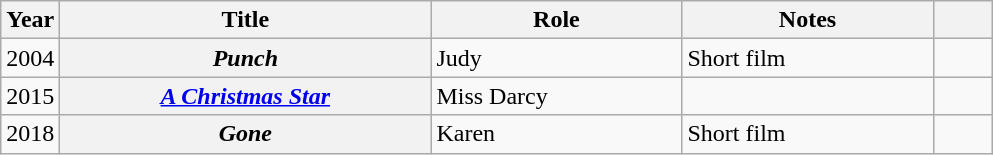<table class="wikitable plainrowheaders sortable" style="margin-right: 0;">
<tr>
<th scope="col" style="width: 1em;">Year</th>
<th scope="col" style="width: 15em;">Title</th>
<th scope="col" style="width: 10em;">Role</th>
<th scope="col" style="width: 10em;" class="unsortable">Notes</th>
<th scope="col" style="width: 2em;" class="unsortable"></th>
</tr>
<tr>
<td>2004</td>
<th scope="row"><em>Punch</em></th>
<td>Judy</td>
<td>Short film</td>
<td></td>
</tr>
<tr>
<td>2015</td>
<th scope="row"><em><a href='#'>A Christmas Star</a></em></th>
<td>Miss Darcy</td>
<td></td>
<td></td>
</tr>
<tr>
<td>2018</td>
<th scope="row"><em>Gone</em></th>
<td>Karen</td>
<td>Short film</td>
<td style="text-align:center;"></td>
</tr>
</table>
